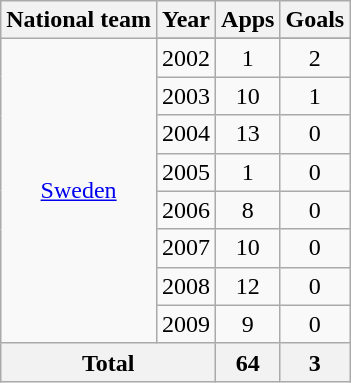<table class="wikitable" style="text-align:center;">
<tr>
<th>National team</th>
<th>Year</th>
<th>Apps</th>
<th>Goals</th>
</tr>
<tr>
<td rowspan="9"><a href='#'>Sweden</a></td>
</tr>
<tr>
<td>2002</td>
<td>1</td>
<td>2</td>
</tr>
<tr>
<td>2003</td>
<td>10</td>
<td>1</td>
</tr>
<tr>
<td>2004</td>
<td>13</td>
<td>0</td>
</tr>
<tr>
<td>2005</td>
<td>1</td>
<td>0</td>
</tr>
<tr>
<td>2006</td>
<td>8</td>
<td>0</td>
</tr>
<tr>
<td>2007</td>
<td>10</td>
<td>0</td>
</tr>
<tr>
<td>2008</td>
<td>12</td>
<td>0</td>
</tr>
<tr>
<td>2009</td>
<td>9</td>
<td>0</td>
</tr>
<tr>
<th colspan="2">Total</th>
<th>64</th>
<th>3</th>
</tr>
</table>
